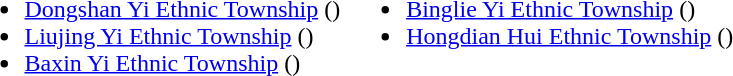<table>
<tr>
<td valign="top"><br><ul><li><a href='#'>Dongshan Yi Ethnic Township</a> ()</li><li><a href='#'>Liujing Yi Ethnic Township</a> ()</li><li><a href='#'>Baxin Yi Ethnic Township</a> ()</li></ul></td>
<td valign="top"><br><ul><li><a href='#'>Binglie Yi Ethnic Township</a> ()</li><li><a href='#'>Hongdian Hui Ethnic Township</a> ()</li></ul></td>
</tr>
</table>
